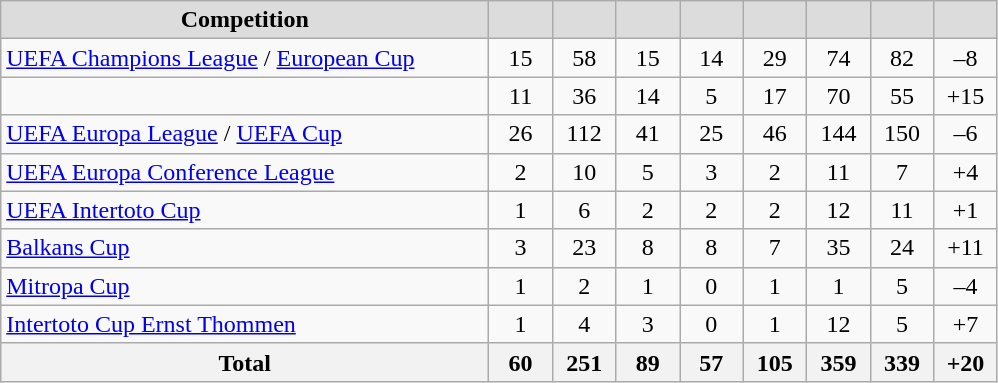<table class="wikitable" style="text-align: center;">
<tr>
<th style="width:318px; background:#dcdcdc;">Competition</th>
<th style="width:35px; background:#dcdcdc;"></th>
<th style="width:35px; background:#dcdcdc;"></th>
<th style="width:35px; background:#dcdcdc;"></th>
<th style="width:35px; background:#dcdcdc;"></th>
<th style="width:35px; background:#dcdcdc;"></th>
<th style="width:35px; background:#dcdcdc;"></th>
<th style="width:35px; background:#dcdcdc;"></th>
<th style="width:35px; background:#dcdcdc;"></th>
</tr>
<tr>
<td align=left><a href='#'>UEFA Champions League</a> / <a href='#'>European Cup</a></td>
<td>15</td>
<td>58</td>
<td>15</td>
<td>14</td>
<td>29</td>
<td>74</td>
<td>82</td>
<td>–8</td>
</tr>
<tr>
<td align=left></td>
<td>11</td>
<td>36</td>
<td>14</td>
<td>5</td>
<td>17</td>
<td>70</td>
<td>55</td>
<td>+15</td>
</tr>
<tr>
<td align=left><a href='#'>UEFA Europa League</a> / <a href='#'>UEFA Cup</a></td>
<td>26</td>
<td>112</td>
<td>41</td>
<td>25</td>
<td>46</td>
<td>144</td>
<td>150</td>
<td>–6</td>
</tr>
<tr>
<td align=left><a href='#'>UEFA Europa Conference League</a></td>
<td>2</td>
<td>10</td>
<td>5</td>
<td>3</td>
<td>2</td>
<td>11</td>
<td>7</td>
<td>+4</td>
</tr>
<tr>
<td align=left><a href='#'>UEFA Intertoto Cup</a></td>
<td>1</td>
<td>6</td>
<td>2</td>
<td>2</td>
<td>2</td>
<td>12</td>
<td>11</td>
<td>+1</td>
</tr>
<tr>
<td align=left><a href='#'>Balkans Cup</a></td>
<td>3</td>
<td>23</td>
<td>8</td>
<td>8</td>
<td>7</td>
<td>35</td>
<td>24</td>
<td>+11</td>
</tr>
<tr>
<td align=left><a href='#'>Mitropa Cup</a></td>
<td>1</td>
<td>2</td>
<td>1</td>
<td>0</td>
<td>1</td>
<td>1</td>
<td>5</td>
<td>–4</td>
</tr>
<tr>
<td align=left><a href='#'>Intertoto Cup Ernst Thommen</a></td>
<td>1</td>
<td>4</td>
<td>3</td>
<td>0</td>
<td>1</td>
<td>12</td>
<td>5</td>
<td>+7</td>
</tr>
<tr class="sortbottom">
<th>Total</th>
<th>60</th>
<th>251</th>
<th>89</th>
<th>57</th>
<th>105</th>
<th>359</th>
<th>339</th>
<th>+20</th>
</tr>
</table>
